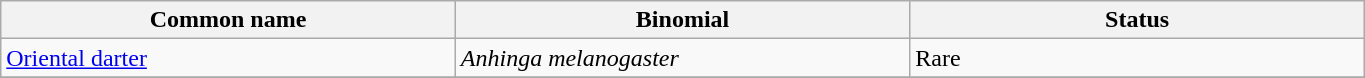<table width=72% class="wikitable">
<tr>
<th width=24%>Common name</th>
<th width=24%>Binomial</th>
<th width=24%>Status</th>
</tr>
<tr>
<td><a href='#'>Oriental darter</a></td>
<td><em>Anhinga melanogaster</em></td>
<td>Rare</td>
</tr>
<tr>
</tr>
</table>
